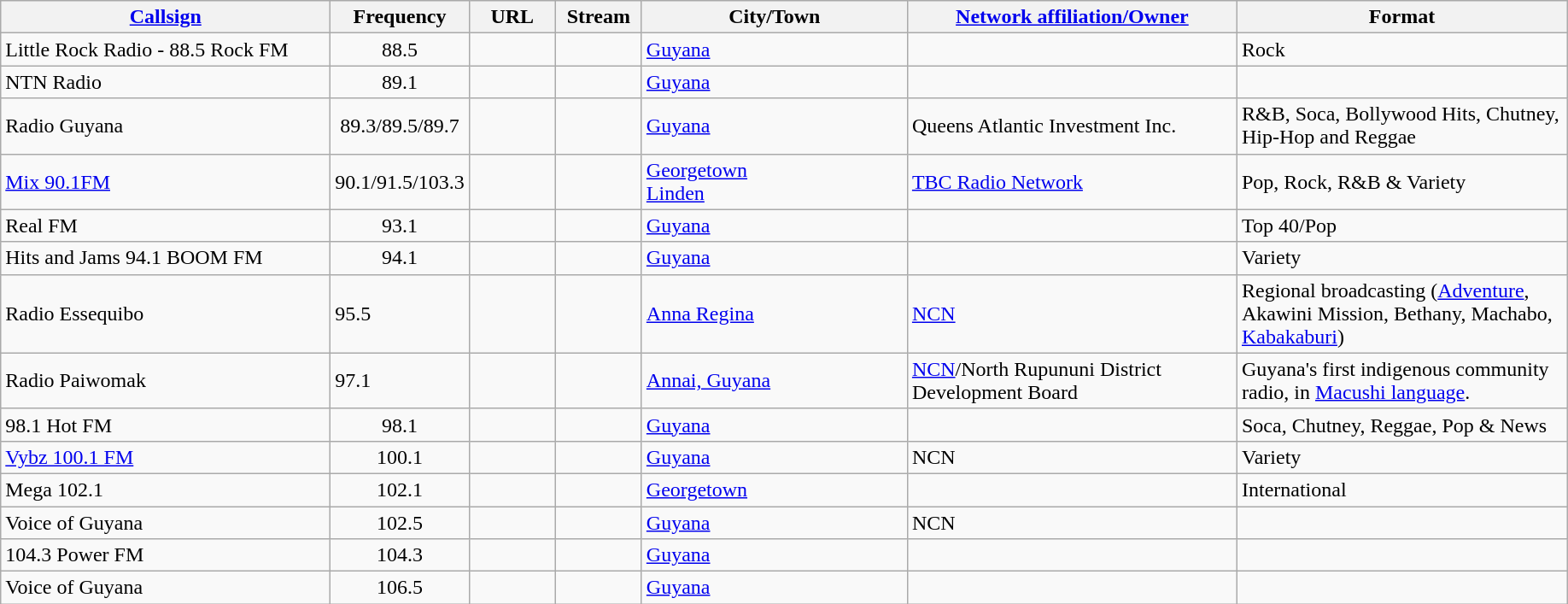<table class="wikitable">
<tr>
<th><a href='#'>Callsign</a></th>
<th>Frequency</th>
<th>URL</th>
<th>Stream</th>
<th>City/Town</th>
<th><a href='#'>Network affiliation/Owner</a></th>
<th>Format</th>
</tr>
<tr>
<td style="width: 250px;">Little Rock Radio - 88.5 Rock FM</td>
<td style="width: 60px; text-align: center;">88.5</td>
<td style="width: 60px; text-align: center;"><span></span></td>
<td style="width: 60px; text-align: center;"></td>
<td style="width: 200px;"><a href='#'>Guyana</a></td>
<td style="width: 250px;"></td>
<td style="width: 250px;">Rock</td>
</tr>
<tr>
<td style="width: 250px;">NTN Radio</td>
<td style="width: 60px; text-align: center;">89.1</td>
<td style="width: 60px; text-align: center;"><span></span></td>
<td style="width: 60px; text-align: center;"></td>
<td style="width: 200px;"><a href='#'>Guyana</a></td>
<td style="width: 250px;"></td>
<td style="width: 250px;"></td>
</tr>
<tr>
<td style="width: 250px;">Radio Guyana</td>
<td style="width: 60px; text-align: center;">89.3/89.5/89.7</td>
<td style="width: 60px; text-align: center;"><span></span></td>
<td style="width: 60px; text-align: center;"></td>
<td style="width: 200px;"><a href='#'>Guyana</a></td>
<td style="width: 250px;">Queens Atlantic Investment Inc.</td>
<td style="width: 250px;">R&B, Soca, Bollywood Hits, Chutney, Hip-Hop and Reggae</td>
</tr>
<tr>
<td style="width: 250px;"><a href='#'>Mix 90.1FM</a></td>
<td style="width: 60px; text-align: center;">90.1/91.5/103.3</td>
<td style="width: 60px; text-align: center;"><span></span></td>
<td style="width: 60px; text-align: center;"><span></span></td>
<td style="width: 200px;"><a href='#'>Georgetown</a><br><a href='#'>Linden</a></td>
<td style="width: 250px;"><a href='#'>TBC Radio Network</a></td>
<td style="width: 250px;">Pop, Rock, R&B & Variety</td>
</tr>
<tr>
<td style="width: 250px;">Real FM</td>
<td style="width: 60px; text-align: center;">93.1</td>
<td style="width: 60px; text-align: center;"><span></span></td>
<td style="width: 60px; text-align: center;"></td>
<td style="width: 200px;"><a href='#'>Guyana</a></td>
<td style="width: 250px;"></td>
<td style="width: 250px;">Top 40/Pop</td>
</tr>
<tr>
<td style="width: 250px;">Hits and Jams 94.1 BOOM FM</td>
<td style="width: 60px; text-align: center;">94.1</td>
<td style="width: 60px; text-align: center;"><span></span></td>
<td style="width: 60px; text-align: center;"></td>
<td style="width: 200px;"><a href='#'>Guyana</a></td>
<td style="width: 250px;"></td>
<td style="width: 250px;">Variety</td>
</tr>
<tr>
<td>Radio Essequibo</td>
<td>95.5</td>
<td></td>
<td></td>
<td><a href='#'>Anna Regina</a></td>
<td><a href='#'>NCN</a></td>
<td>Regional broadcasting (<a href='#'>Adventure</a>, Akawini Mission, Bethany, Machabo, <a href='#'>Kabakaburi</a>)</td>
</tr>
<tr>
<td>Radio Paiwomak</td>
<td>97.1</td>
<td></td>
<td></td>
<td><a href='#'>Annai, Guyana</a></td>
<td><a href='#'>NCN</a>/North Rupununi District Development Board</td>
<td>Guyana's first indigenous community radio, in <a href='#'>Macushi language</a>.</td>
</tr>
<tr>
<td style="width: 250px;">98.1 Hot FM</td>
<td style="width: 60px; text-align: center;">98.1</td>
<td style="width: 60px; text-align: center;"><span></span></td>
<td style="width: 60px; text-align: center;"></td>
<td style="width: 200px;"><a href='#'>Guyana</a></td>
<td style="width: 250px;"></td>
<td style="width: 250px;">Soca, Chutney, Reggae, Pop & News</td>
</tr>
<tr>
<td style="width: 250px;"><a href='#'>Vybz 100.1 FM</a></td>
<td style="width: 60px; text-align: center;">100.1</td>
<td style="width: 60px; text-align: center;"><span></span></td>
<td style="width: 60px; text-align: center;"></td>
<td style="width: 200px;"><a href='#'>Guyana</a></td>
<td style="width: 250px;">NCN</td>
<td style="width: 250px;">Variety</td>
</tr>
<tr>
<td style="width: 250px;">Mega 102.1</td>
<td style="width: 60px; text-align: center;">102.1</td>
<td style="width: 60px; text-align: center;"><span></span></td>
<td style="width: 60px; text-align: center;"></td>
<td style="width: 200px;"><a href='#'>Georgetown</a></td>
<td style="width: 250px;"></td>
<td style="width: 250px;">International</td>
</tr>
<tr>
<td style="width: 250px;">Voice of Guyana</td>
<td style="width: 60px; text-align: center;">102.5</td>
<td style="width: 60px; text-align: center;"><span></span></td>
<td style="width: 60px; text-align: center;"></td>
<td style="width: 200px;"><a href='#'>Guyana</a></td>
<td style="width: 250px;">NCN</td>
<td style="width: 250px;"></td>
</tr>
<tr>
<td style="width: 250px;">104.3 Power FM</td>
<td style="width: 60px; text-align: center;">104.3</td>
<td style="width: 60px; text-align: center;"><span></span></td>
<td style="width: 60px; text-align: center;"></td>
<td style="width: 200px;"><a href='#'>Guyana</a></td>
<td style="width: 250px;"></td>
<td style="width: 250px;"></td>
</tr>
<tr>
<td style="width: 250px;">Voice of Guyana</td>
<td style="width: 60px; text-align: center;">106.5</td>
<td style="width: 60px; text-align: center;"><span></span></td>
<td style="width: 60px; text-align: center;"></td>
<td style="width: 200px;"><a href='#'>Guyana</a></td>
<td style="width: 250px;"></td>
<td style="width: 250px;"></td>
</tr>
</table>
